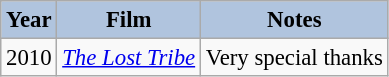<table class="wikitable" style="font-size:95%;">
<tr>
<th style="background:#B0C4DE;">Year</th>
<th style="background:#B0C4DE;">Film</th>
<th style="background:#B0C4DE;">Notes</th>
</tr>
<tr>
<td>2010</td>
<td><em><a href='#'>The Lost Tribe</a></em></td>
<td>Very special thanks</td>
</tr>
</table>
